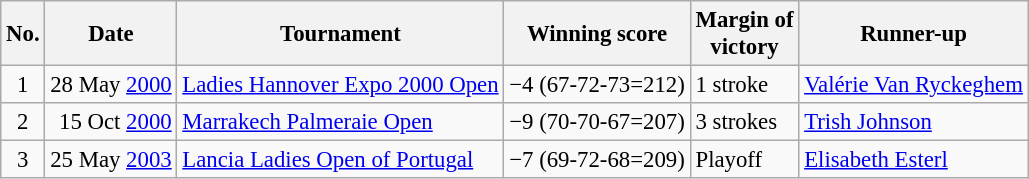<table class="wikitable" style="font-size:95%;">
<tr>
<th>No.</th>
<th>Date</th>
<th>Tournament</th>
<th>Winning score</th>
<th>Margin of<br>victory</th>
<th>Runner-up</th>
</tr>
<tr>
<td align=center>1</td>
<td align=right>28 May <a href='#'>2000</a></td>
<td><a href='#'>Ladies Hannover Expo 2000 Open</a></td>
<td>−4 (67-72-73=212)</td>
<td>1 stroke</td>
<td> <a href='#'>Valérie Van Ryckeghem</a></td>
</tr>
<tr>
<td align=center>2</td>
<td align=right>15 Oct <a href='#'>2000</a></td>
<td><a href='#'>Marrakech Palmeraie Open</a></td>
<td>−9 (70-70-67=207)</td>
<td>3 strokes</td>
<td> <a href='#'>Trish Johnson</a></td>
</tr>
<tr>
<td align=center>3</td>
<td align=right>25 May <a href='#'>2003</a></td>
<td><a href='#'>Lancia Ladies Open of Portugal</a></td>
<td>−7 (69-72-68=209)</td>
<td>Playoff</td>
<td> <a href='#'>Elisabeth Esterl</a></td>
</tr>
</table>
